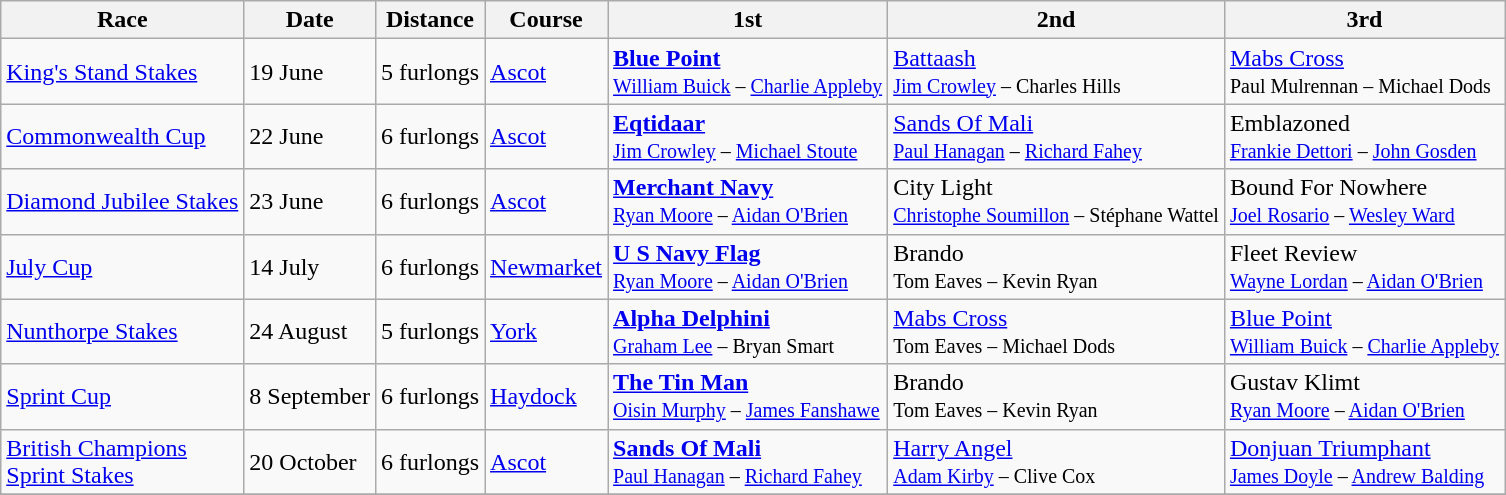<table class="wikitable sortable">
<tr>
<th>Race</th>
<th>Date</th>
<th>Distance</th>
<th>Course</th>
<th>1st</th>
<th>2nd</th>
<th>3rd</th>
</tr>
<tr>
<td><a href='#'>King's Stand Stakes</a></td>
<td>19 June</td>
<td>5 furlongs</td>
<td><a href='#'>Ascot</a></td>
<td><strong><a href='#'>Blue Point</a></strong><br><small><a href='#'>William Buick</a> – <a href='#'>Charlie Appleby</a></small></td>
<td><a href='#'>Battaash</a><br><small><a href='#'>Jim Crowley</a> – Charles Hills</small></td>
<td><a href='#'>Mabs Cross</a><br><small>Paul Mulrennan – Michael Dods</small></td>
</tr>
<tr>
<td><a href='#'>Commonwealth Cup</a></td>
<td>22 June</td>
<td>6 furlongs</td>
<td><a href='#'>Ascot</a></td>
<td><strong><a href='#'>Eqtidaar</a></strong><br><small><a href='#'>Jim Crowley</a> – <a href='#'>Michael Stoute</a></small></td>
<td><a href='#'>Sands Of Mali</a><br><small><a href='#'>Paul Hanagan</a> – <a href='#'>Richard Fahey</a></small></td>
<td>Emblazoned<br><small><a href='#'>Frankie Dettori</a> – <a href='#'>John Gosden</a></small></td>
</tr>
<tr>
<td><a href='#'>Diamond Jubilee Stakes</a></td>
<td>23 June</td>
<td>6 furlongs</td>
<td><a href='#'>Ascot</a></td>
<td><strong><a href='#'>Merchant Navy</a></strong><br><small><a href='#'>Ryan Moore</a> – <a href='#'>Aidan O'Brien</a></small></td>
<td>City Light<br><small><a href='#'>Christophe Soumillon</a> – Stéphane Wattel</small></td>
<td>Bound For Nowhere<br><small><a href='#'>Joel Rosario</a> – <a href='#'>Wesley Ward</a></small></td>
</tr>
<tr>
<td><a href='#'>July Cup</a></td>
<td>14 July</td>
<td>6 furlongs</td>
<td><a href='#'>Newmarket</a></td>
<td><strong><a href='#'>U S Navy Flag</a></strong><br><small><a href='#'>Ryan Moore</a> – <a href='#'>Aidan O'Brien</a></small></td>
<td>Brando<br><small>Tom Eaves – Kevin Ryan</small></td>
<td>Fleet Review<br><small><a href='#'>Wayne Lordan</a> – <a href='#'>Aidan O'Brien</a></small></td>
</tr>
<tr>
<td><a href='#'>Nunthorpe Stakes</a></td>
<td>24 August</td>
<td>5 furlongs</td>
<td><a href='#'>York</a></td>
<td><strong><a href='#'>Alpha Delphini</a></strong><br><small><a href='#'>Graham Lee</a> – Bryan Smart</small></td>
<td><a href='#'>Mabs Cross</a><br><small>Tom Eaves – Michael Dods</small></td>
<td><a href='#'>Blue Point</a><br><small><a href='#'>William Buick</a> – <a href='#'>Charlie Appleby</a></small></td>
</tr>
<tr>
<td><a href='#'>Sprint Cup</a></td>
<td>8 September</td>
<td>6 furlongs</td>
<td><a href='#'>Haydock</a></td>
<td><strong><a href='#'>The Tin Man</a></strong><br><small><a href='#'>Oisin Murphy</a> – <a href='#'>James Fanshawe</a></small></td>
<td>Brando<br><small>Tom Eaves – Kevin Ryan</small></td>
<td>Gustav Klimt<br><small><a href='#'>Ryan Moore</a> – <a href='#'>Aidan O'Brien</a></small></td>
</tr>
<tr>
<td><a href='#'>British Champions<br>Sprint Stakes</a></td>
<td>20 October</td>
<td>6 furlongs</td>
<td><a href='#'>Ascot</a></td>
<td><strong><a href='#'>Sands Of Mali</a></strong><br><small><a href='#'>Paul Hanagan</a> – <a href='#'>Richard Fahey</a></small></td>
<td><a href='#'>Harry Angel</a><br><small><a href='#'>Adam Kirby</a> – Clive Cox</small></td>
<td><a href='#'>Donjuan Triumphant</a><br><small><a href='#'>James Doyle</a> – <a href='#'>Andrew Balding</a></small></td>
</tr>
<tr>
</tr>
</table>
